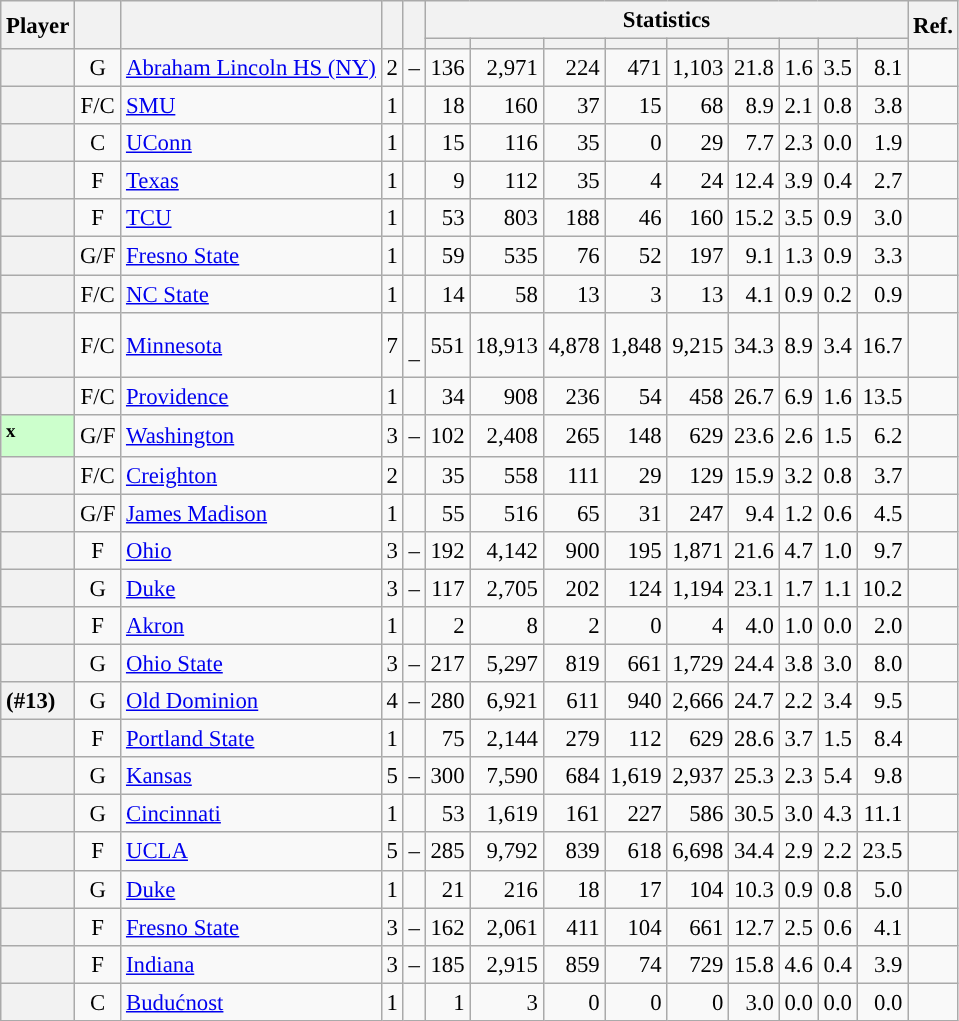<table class="wikitable sortable" style="font-size:95%; text-align:right;">
<tr>
<th scope=col rowspan="2">Player</th>
<th scope=col rowspan="2"></th>
<th scope=col rowspan="2"></th>
<th scope=col rowspan="2"></th>
<th scope=col rowspan="2"></th>
<th scope=colgroup colspan="9">Statistics</th>
<th scope=col rowspan="2">Ref.</th>
</tr>
<tr>
<th scope=col></th>
<th scope=col></th>
<th scope=col></th>
<th scope=col></th>
<th scope=col></th>
<th scope=col></th>
<th scope=col></th>
<th scope=col></th>
<th scope=col></th>
</tr>
<tr>
<th scope=row style="text-align:left;"></th>
<td align="center">G</td>
<td align="left"><a href='#'>Abraham Lincoln HS (NY)</a></td>
<td align="center">2</td>
<td align="center">–</td>
<td>136</td>
<td>2,971</td>
<td>224</td>
<td>471</td>
<td>1,103</td>
<td>21.8</td>
<td>1.6</td>
<td>3.5</td>
<td>8.1</td>
<td align=center></td>
</tr>
<tr>
<th scope=row style="text-align:left;"></th>
<td align="center">F/C</td>
<td align="left"><a href='#'>SMU</a></td>
<td align="center">1</td>
<td align="center"></td>
<td>18</td>
<td>160</td>
<td>37</td>
<td>15</td>
<td>68</td>
<td>8.9</td>
<td>2.1</td>
<td>0.8</td>
<td>3.8</td>
<td align=center></td>
</tr>
<tr>
<th scope=row style="text-align:left;"></th>
<td align="center">C</td>
<td align="left"><a href='#'>UConn</a></td>
<td align="center">1</td>
<td align="center"></td>
<td>15</td>
<td>116</td>
<td>35</td>
<td>0</td>
<td>29</td>
<td>7.7</td>
<td>2.3</td>
<td>0.0</td>
<td>1.9</td>
<td align=center></td>
</tr>
<tr>
<th scope=row style="text-align:left;"></th>
<td align="center">F</td>
<td align="left"><a href='#'>Texas</a></td>
<td align="center">1</td>
<td align="center"></td>
<td>9</td>
<td>112</td>
<td>35</td>
<td>4</td>
<td>24</td>
<td>12.4</td>
<td>3.9</td>
<td>0.4</td>
<td>2.7</td>
<td align=center></td>
</tr>
<tr>
<th scope=row style="text-align:left;"></th>
<td align="center">F</td>
<td align="left"><a href='#'>TCU</a></td>
<td align="center">1</td>
<td align="center"></td>
<td>53</td>
<td>803</td>
<td>188</td>
<td>46</td>
<td>160</td>
<td>15.2</td>
<td>3.5</td>
<td>0.9</td>
<td>3.0</td>
<td align=center></td>
</tr>
<tr>
<th scope=row style="text-align:left;"></th>
<td align="center">G/F</td>
<td align="left"><a href='#'>Fresno State</a></td>
<td align="center">1</td>
<td align="center"></td>
<td>59</td>
<td>535</td>
<td>76</td>
<td>52</td>
<td>197</td>
<td>9.1</td>
<td>1.3</td>
<td>0.9</td>
<td>3.3</td>
<td align=center></td>
</tr>
<tr>
<th scope=row style="text-align:left;"></th>
<td align="center">F/C</td>
<td align="left"><a href='#'>NC State</a></td>
<td align="center">1</td>
<td align="center"></td>
<td>14</td>
<td>58</td>
<td>13</td>
<td>3</td>
<td>13</td>
<td>4.1</td>
<td>0.9</td>
<td>0.2</td>
<td>0.9</td>
<td align=center></td>
</tr>
<tr>
<th scope=row style="text-align:left;"></th>
<td align="center">F/C</td>
<td align="left"><a href='#'>Minnesota</a></td>
<td align="center">7</td>
<td align="center"><br>–</td>
<td>551</td>
<td>18,913</td>
<td>4,878</td>
<td>1,848</td>
<td>9,215</td>
<td>34.3</td>
<td>8.9</td>
<td>3.4</td>
<td>16.7</td>
<td align=center></td>
</tr>
<tr>
<th scope=row style="text-align:left;"></th>
<td align="center">F/C</td>
<td align="left"><a href='#'>Providence</a></td>
<td align="center">1</td>
<td align="center"></td>
<td>34</td>
<td>908</td>
<td>236</td>
<td>54</td>
<td>458</td>
<td>26.7</td>
<td>6.9</td>
<td>1.6</td>
<td>13.5</td>
<td align=center></td>
</tr>
<tr>
<th scope=row style="text-align:left; background-color:#CCFFCC;"><sup>x</sup></th>
<td align="center">G/F</td>
<td align="left"><a href='#'>Washington</a></td>
<td align="center">3</td>
<td align="center">–</td>
<td>102</td>
<td>2,408</td>
<td>265</td>
<td>148</td>
<td>629</td>
<td>23.6</td>
<td>2.6</td>
<td>1.5</td>
<td>6.2</td>
<td align=center></td>
</tr>
<tr>
<th scope=row style="text-align:left;"></th>
<td align="center">F/C</td>
<td align="left"><a href='#'>Creighton</a></td>
<td align="center">2</td>
<td align="center"><br></td>
<td>35</td>
<td>558</td>
<td>111</td>
<td>29</td>
<td>129</td>
<td>15.9</td>
<td>3.2</td>
<td>0.8</td>
<td>3.7</td>
<td align=center></td>
</tr>
<tr>
<th scope=row style="text-align:left;"></th>
<td align="center">G/F</td>
<td align="left"><a href='#'>James Madison</a></td>
<td align="center">1</td>
<td align="center"></td>
<td>55</td>
<td>516</td>
<td>65</td>
<td>31</td>
<td>247</td>
<td>9.4</td>
<td>1.2</td>
<td>0.6</td>
<td>4.5</td>
<td align=center></td>
</tr>
<tr>
<th scope=row style="text-align:left;"></th>
<td align="center">F</td>
<td align="left"><a href='#'>Ohio</a></td>
<td align="center">3</td>
<td align="center">–</td>
<td>192</td>
<td>4,142</td>
<td>900</td>
<td>195</td>
<td>1,871</td>
<td>21.6</td>
<td>4.7</td>
<td>1.0</td>
<td>9.7</td>
<td align=center></td>
</tr>
<tr>
<th scope=row style="text-align:left;"></th>
<td align="center">G</td>
<td align="left"><a href='#'>Duke</a></td>
<td align="center">3</td>
<td align="center">–</td>
<td>117</td>
<td>2,705</td>
<td>202</td>
<td>124</td>
<td>1,194</td>
<td>23.1</td>
<td>1.7</td>
<td>1.1</td>
<td>10.2</td>
<td align=center></td>
</tr>
<tr>
<th scope=row style="text-align:left;"></th>
<td align="center">F</td>
<td align="left"><a href='#'>Akron</a></td>
<td align="center">1</td>
<td align="center"></td>
<td>2</td>
<td>8</td>
<td>2</td>
<td>0</td>
<td>4</td>
<td>4.0</td>
<td>1.0</td>
<td>0.0</td>
<td>2.0</td>
<td align=center></td>
</tr>
<tr>
<th scope=row style="text-align:left;"></th>
<td align="center">G</td>
<td align="left"><a href='#'>Ohio State</a></td>
<td align="center">3</td>
<td align="center">–</td>
<td>217</td>
<td>5,297</td>
<td>819</td>
<td>661</td>
<td>1,729</td>
<td>24.4</td>
<td>3.8</td>
<td>3.0</td>
<td>8.0</td>
<td align=center></td>
</tr>
<tr>
<th scope=row style="text-align:left;"> (#13)</th>
<td align="center">G</td>
<td align="left"><a href='#'>Old Dominion</a></td>
<td align="center">4</td>
<td align="center">–</td>
<td>280</td>
<td>6,921</td>
<td>611</td>
<td>940</td>
<td>2,666</td>
<td>24.7</td>
<td>2.2</td>
<td>3.4</td>
<td>9.5</td>
<td align=center></td>
</tr>
<tr>
<th scope=row style="text-align:left;"></th>
<td align="center">F</td>
<td align="left"><a href='#'>Portland State</a></td>
<td align="center">1</td>
<td align="center"></td>
<td>75</td>
<td>2,144</td>
<td>279</td>
<td>112</td>
<td>629</td>
<td>28.6</td>
<td>3.7</td>
<td>1.5</td>
<td>8.4</td>
<td align=center></td>
</tr>
<tr>
<th scope=row style="text-align:left;"></th>
<td align="center">G</td>
<td align="left"><a href='#'>Kansas</a></td>
<td align="center">5</td>
<td align="center">–</td>
<td>300</td>
<td>7,590</td>
<td>684</td>
<td>1,619</td>
<td>2,937</td>
<td>25.3</td>
<td>2.3</td>
<td>5.4</td>
<td>9.8</td>
<td align=center></td>
</tr>
<tr>
<th scope=row style="text-align:left;"></th>
<td align="center">G</td>
<td align="left"><a href='#'>Cincinnati</a></td>
<td align="center">1</td>
<td align="center"></td>
<td>53</td>
<td>1,619</td>
<td>161</td>
<td>227</td>
<td>586</td>
<td>30.5</td>
<td>3.0</td>
<td>4.3</td>
<td>11.1</td>
<td align=center></td>
</tr>
<tr>
<th scope=row style="text-align:left;"></th>
<td align="center">F</td>
<td align="left"><a href='#'>UCLA</a></td>
<td align="center">5</td>
<td align="center">–</td>
<td>285</td>
<td>9,792</td>
<td>839</td>
<td>618</td>
<td>6,698</td>
<td>34.4</td>
<td>2.9</td>
<td>2.2</td>
<td>23.5</td>
<td align=center></td>
</tr>
<tr>
<th scope=row style="text-align:left;"></th>
<td align="center">G</td>
<td align="left"><a href='#'>Duke</a></td>
<td align="center">1</td>
<td align="center"></td>
<td>21</td>
<td>216</td>
<td>18</td>
<td>17</td>
<td>104</td>
<td>10.3</td>
<td>0.9</td>
<td>0.8</td>
<td>5.0</td>
<td align=center></td>
</tr>
<tr>
<th scope=row style="text-align:left;"></th>
<td align="center">F</td>
<td align="left"><a href='#'>Fresno State</a></td>
<td align="center">3</td>
<td align="center">–</td>
<td>162</td>
<td>2,061</td>
<td>411</td>
<td>104</td>
<td>661</td>
<td>12.7</td>
<td>2.5</td>
<td>0.6</td>
<td>4.1</td>
<td align=center></td>
</tr>
<tr>
<th scope=row style="text-align:left;"></th>
<td align="center">F</td>
<td align="left"><a href='#'>Indiana</a></td>
<td align="center">3</td>
<td align="center">–</td>
<td>185</td>
<td>2,915</td>
<td>859</td>
<td>74</td>
<td>729</td>
<td>15.8</td>
<td>4.6</td>
<td>0.4</td>
<td>3.9</td>
<td align=center></td>
</tr>
<tr>
<th scope=row style="text-align:left;"></th>
<td align="center">C</td>
<td align="left"> <a href='#'>Budućnost</a></td>
<td align="center">1</td>
<td align="center"></td>
<td>1</td>
<td>3</td>
<td>0</td>
<td>0</td>
<td>0</td>
<td>3.0</td>
<td>0.0</td>
<td>0.0</td>
<td>0.0</td>
<td align=center></td>
</tr>
</table>
